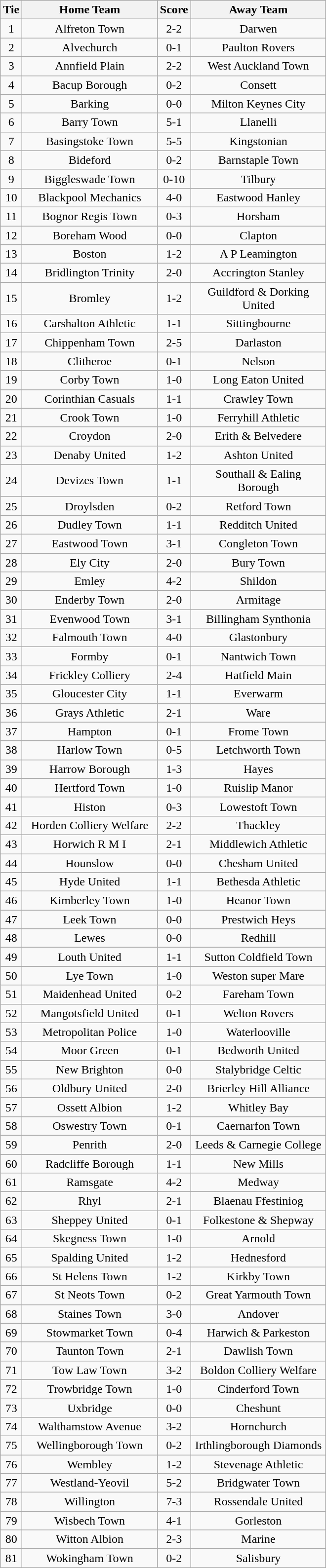<table class="wikitable" style="text-align:center;">
<tr>
<th width=20>Tie</th>
<th width=175>Home Team</th>
<th width=20>Score</th>
<th width=175>Away Team</th>
</tr>
<tr>
<td>1</td>
<td>Alfreton Town</td>
<td>2-2</td>
<td>Darwen</td>
</tr>
<tr>
<td>2</td>
<td>Alvechurch</td>
<td>0-1</td>
<td>Paulton Rovers</td>
</tr>
<tr>
<td>3</td>
<td>Annfield Plain</td>
<td>2-2</td>
<td>West Auckland Town</td>
</tr>
<tr>
<td>4</td>
<td>Bacup Borough</td>
<td>0-2</td>
<td>Consett</td>
</tr>
<tr>
<td>5</td>
<td>Barking</td>
<td>0-0</td>
<td>Milton Keynes City</td>
</tr>
<tr>
<td>6</td>
<td>Barry Town</td>
<td>5-1</td>
<td>Llanelli</td>
</tr>
<tr>
<td>7</td>
<td>Basingstoke Town</td>
<td>5-5</td>
<td>Kingstonian</td>
</tr>
<tr>
<td>8</td>
<td>Bideford</td>
<td>0-2</td>
<td>Barnstaple Town</td>
</tr>
<tr>
<td>9</td>
<td>Biggleswade Town</td>
<td>0-10</td>
<td>Tilbury</td>
</tr>
<tr>
<td>10</td>
<td>Blackpool Mechanics</td>
<td>4-0</td>
<td>Eastwood Hanley</td>
</tr>
<tr>
<td>11</td>
<td>Bognor Regis Town</td>
<td>0-3</td>
<td>Horsham</td>
</tr>
<tr>
<td>12</td>
<td>Boreham Wood</td>
<td>0-0</td>
<td>Clapton</td>
</tr>
<tr>
<td>13</td>
<td>Boston</td>
<td>1-2</td>
<td>A P Leamington</td>
</tr>
<tr>
<td>14</td>
<td>Bridlington Trinity</td>
<td>2-0</td>
<td>Accrington Stanley</td>
</tr>
<tr>
<td>15</td>
<td>Bromley</td>
<td>1-2</td>
<td>Guildford & Dorking United</td>
</tr>
<tr>
<td>16</td>
<td>Carshalton Athletic</td>
<td>1-1</td>
<td>Sittingbourne</td>
</tr>
<tr>
<td>17</td>
<td>Chippenham Town</td>
<td>2-5</td>
<td>Darlaston</td>
</tr>
<tr>
<td>18</td>
<td>Clitheroe</td>
<td>0-1</td>
<td>Nelson</td>
</tr>
<tr>
<td>19</td>
<td>Corby Town</td>
<td>1-0</td>
<td>Long Eaton United</td>
</tr>
<tr>
<td>20</td>
<td>Corinthian Casuals</td>
<td>1-1</td>
<td>Crawley Town</td>
</tr>
<tr>
<td>21</td>
<td>Crook Town</td>
<td>1-0</td>
<td>Ferryhill Athletic</td>
</tr>
<tr>
<td>22</td>
<td>Croydon</td>
<td>2-0</td>
<td>Erith & Belvedere</td>
</tr>
<tr>
<td>23</td>
<td>Denaby United</td>
<td>1-2</td>
<td>Ashton United</td>
</tr>
<tr>
<td>24</td>
<td>Devizes Town</td>
<td>1-1</td>
<td>Southall & Ealing Borough</td>
</tr>
<tr>
<td>25</td>
<td>Droylsden</td>
<td>0-2</td>
<td>Retford Town</td>
</tr>
<tr>
<td>26</td>
<td>Dudley Town</td>
<td>1-1</td>
<td>Redditch United</td>
</tr>
<tr>
<td>27</td>
<td>Eastwood Town</td>
<td>3-1</td>
<td>Congleton Town</td>
</tr>
<tr>
<td>28</td>
<td>Ely City</td>
<td>2-0</td>
<td>Bury Town</td>
</tr>
<tr>
<td>29</td>
<td>Emley</td>
<td>4-2</td>
<td>Shildon</td>
</tr>
<tr>
<td>30</td>
<td>Enderby Town</td>
<td>2-0</td>
<td>Armitage</td>
</tr>
<tr>
<td>31</td>
<td>Evenwood Town</td>
<td>3-1</td>
<td>Billingham Synthonia</td>
</tr>
<tr>
<td>32</td>
<td>Falmouth Town</td>
<td>4-0</td>
<td>Glastonbury</td>
</tr>
<tr>
<td>33</td>
<td>Formby</td>
<td>0-1</td>
<td>Nantwich Town</td>
</tr>
<tr>
<td>34</td>
<td>Frickley Colliery</td>
<td>2-4</td>
<td>Hatfield Main</td>
</tr>
<tr>
<td>35</td>
<td>Gloucester City</td>
<td>1-1</td>
<td>Everwarm</td>
</tr>
<tr>
<td>36</td>
<td>Grays Athletic</td>
<td>2-1</td>
<td>Ware</td>
</tr>
<tr>
<td>37</td>
<td>Hampton</td>
<td>0-1</td>
<td>Frome Town</td>
</tr>
<tr>
<td>38</td>
<td>Harlow Town</td>
<td>0-5</td>
<td>Letchworth Town</td>
</tr>
<tr>
<td>39</td>
<td>Harrow Borough</td>
<td>1-3</td>
<td>Hayes</td>
</tr>
<tr>
<td>40</td>
<td>Hertford Town</td>
<td>1-0</td>
<td>Ruislip Manor</td>
</tr>
<tr>
<td>41</td>
<td>Histon</td>
<td>0-3</td>
<td>Lowestoft Town</td>
</tr>
<tr>
<td>42</td>
<td>Horden Colliery Welfare</td>
<td>2-2</td>
<td>Thackley</td>
</tr>
<tr>
<td>43</td>
<td>Horwich R M I</td>
<td>2-1</td>
<td>Middlewich Athletic</td>
</tr>
<tr>
<td>44</td>
<td>Hounslow</td>
<td>0-0</td>
<td>Chesham United</td>
</tr>
<tr>
<td>45</td>
<td>Hyde United</td>
<td>1-1</td>
<td>Bethesda Athletic</td>
</tr>
<tr>
<td>46</td>
<td>Kimberley Town</td>
<td>1-0</td>
<td>Heanor Town</td>
</tr>
<tr>
<td>47</td>
<td>Leek Town</td>
<td>0-0</td>
<td>Prestwich Heys</td>
</tr>
<tr>
<td>48</td>
<td>Lewes</td>
<td>0-0</td>
<td>Redhill</td>
</tr>
<tr>
<td>49</td>
<td>Louth United</td>
<td>1-1</td>
<td>Sutton Coldfield Town</td>
</tr>
<tr>
<td>50</td>
<td>Lye Town</td>
<td>1-0</td>
<td>Weston super Mare</td>
</tr>
<tr>
<td>51</td>
<td>Maidenhead United</td>
<td>0-2</td>
<td>Fareham Town</td>
</tr>
<tr>
<td>52</td>
<td>Mangotsfield United</td>
<td>0-1</td>
<td>Welton Rovers</td>
</tr>
<tr>
<td>53</td>
<td>Metropolitan Police</td>
<td>1-0</td>
<td>Waterlooville</td>
</tr>
<tr>
<td>54</td>
<td>Moor Green</td>
<td>0-1</td>
<td>Bedworth United</td>
</tr>
<tr>
<td>55</td>
<td>New Brighton</td>
<td>0-0</td>
<td>Stalybridge Celtic</td>
</tr>
<tr>
<td>56</td>
<td>Oldbury United</td>
<td>2-0</td>
<td>Brierley Hill Alliance</td>
</tr>
<tr>
<td>57</td>
<td>Ossett Albion</td>
<td>1-2</td>
<td>Whitley Bay</td>
</tr>
<tr>
<td>58</td>
<td>Oswestry Town</td>
<td>0-1</td>
<td>Caernarfon Town</td>
</tr>
<tr>
<td>59</td>
<td>Penrith</td>
<td>2-0</td>
<td>Leeds & Carnegie College</td>
</tr>
<tr>
<td>60</td>
<td>Radcliffe Borough</td>
<td>1-1</td>
<td>New Mills</td>
</tr>
<tr>
<td>61</td>
<td>Ramsgate</td>
<td>4-2</td>
<td>Medway</td>
</tr>
<tr>
<td>62</td>
<td>Rhyl</td>
<td>2-1</td>
<td>Blaenau Ffestiniog</td>
</tr>
<tr>
<td>63</td>
<td>Sheppey United</td>
<td>0-1</td>
<td>Folkestone & Shepway</td>
</tr>
<tr>
<td>64</td>
<td>Skegness Town</td>
<td>1-0</td>
<td>Arnold</td>
</tr>
<tr>
<td>65</td>
<td>Spalding United</td>
<td>1-2</td>
<td>Hednesford</td>
</tr>
<tr>
<td>66</td>
<td>St Helens Town</td>
<td>1-2</td>
<td>Kirkby Town</td>
</tr>
<tr>
<td>67</td>
<td>St Neots Town</td>
<td>0-2</td>
<td>Great Yarmouth Town</td>
</tr>
<tr>
<td>68</td>
<td>Staines Town</td>
<td>3-0</td>
<td>Andover</td>
</tr>
<tr>
<td>69</td>
<td>Stowmarket Town</td>
<td>0-4</td>
<td>Harwich & Parkeston</td>
</tr>
<tr>
<td>70</td>
<td>Taunton Town</td>
<td>2-1</td>
<td>Dawlish Town</td>
</tr>
<tr>
<td>71</td>
<td>Tow Law Town</td>
<td>3-2</td>
<td>Boldon Colliery Welfare</td>
</tr>
<tr>
<td>72</td>
<td>Trowbridge Town</td>
<td>1-0</td>
<td>Cinderford Town</td>
</tr>
<tr>
<td>73</td>
<td>Uxbridge</td>
<td>0-0</td>
<td>Cheshunt</td>
</tr>
<tr>
<td>74</td>
<td>Walthamstow Avenue</td>
<td>3-2</td>
<td>Hornchurch</td>
</tr>
<tr>
<td>75</td>
<td>Wellingborough Town</td>
<td>0-2</td>
<td>Irthlingborough Diamonds</td>
</tr>
<tr>
<td>76</td>
<td>Wembley</td>
<td>1-2</td>
<td>Stevenage Athletic</td>
</tr>
<tr>
<td>77</td>
<td>Westland-Yeovil</td>
<td>5-2</td>
<td>Bridgwater Town</td>
</tr>
<tr>
<td>78</td>
<td>Willington</td>
<td>7-3</td>
<td>Rossendale United</td>
</tr>
<tr>
<td>79</td>
<td>Wisbech Town</td>
<td>4-1</td>
<td>Gorleston</td>
</tr>
<tr>
<td>80</td>
<td>Witton Albion</td>
<td>2-3</td>
<td>Marine</td>
</tr>
<tr>
<td>81</td>
<td>Wokingham Town</td>
<td>0-2</td>
<td>Salisbury</td>
</tr>
</table>
